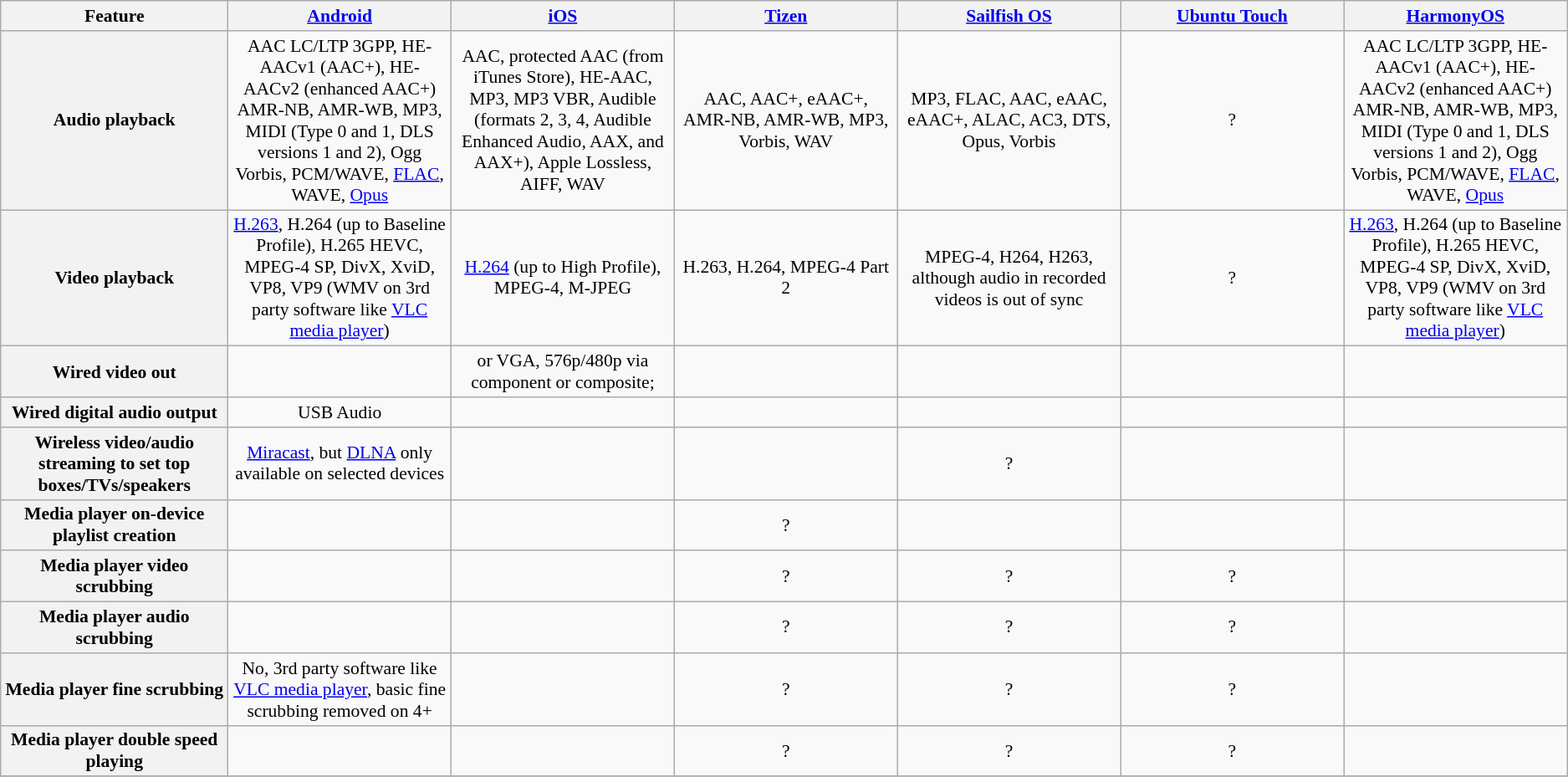<table class="wikitable" style="font-size:90%; text-align: center; width: auto">
<tr>
<th width="10%">Feature</th>
<th width="10%"><a href='#'>Android</a></th>
<th width="10%"><a href='#'>iOS</a></th>
<th width="10%"><a href='#'>Tizen</a></th>
<th width="10%"><a href='#'>Sailfish OS</a></th>
<th width="10%"><a href='#'>Ubuntu Touch</a></th>
<th width="10%"><a href='#'>HarmonyOS</a></th>
</tr>
<tr>
<th>Audio playback</th>
<td>AAC LC/LTP 3GPP, HE-AACv1 (AAC+), HE-AACv2 (enhanced AAC+) AMR-NB, AMR-WB, MP3, MIDI (Type 0 and 1, DLS versions 1 and 2), Ogg Vorbis, PCM/WAVE, <a href='#'>FLAC</a>, WAVE, <a href='#'>Opus</a></td>
<td>AAC, protected AAC (from iTunes Store), HE-AAC, MP3, MP3 VBR, Audible (formats 2, 3, 4, Audible Enhanced Audio, AAX, and AAX+), Apple Lossless, AIFF, WAV</td>
<td>AAC, AAC+, eAAC+, AMR-NB, AMR-WB, MP3, Vorbis, WAV</td>
<td>MP3, FLAC, AAC, eAAC, eAAC+, ALAC, AC3, DTS, Opus, Vorbis</td>
<td>?</td>
<td>AAC LC/LTP 3GPP, HE-AACv1 (AAC+), HE-AACv2 (enhanced AAC+) AMR-NB, AMR-WB, MP3, MIDI (Type 0 and 1, DLS versions 1 and 2), Ogg Vorbis, PCM/WAVE, <a href='#'>FLAC</a>, WAVE, <a href='#'>Opus</a></td>
</tr>
<tr>
<th>Video playback</th>
<td><a href='#'>H.263</a>, H.264 (up to Baseline Profile), H.265 HEVC, MPEG-4 SP, DivX, XviD, VP8, VP9 (WMV on 3rd party software like  <a href='#'>VLC media player</a>)</td>
<td><a href='#'>H.264</a> (up to High Profile), MPEG-4, M-JPEG</td>
<td>H.263, H.264, MPEG-4 Part 2</td>
<td>MPEG-4, H264, H263, although audio in recorded videos is out of sync</td>
<td>?</td>
<td><a href='#'>H.263</a>, H.264 (up to Baseline Profile), H.265 HEVC, MPEG-4 SP, DivX, XviD, VP8, VP9 (WMV on 3rd party software like  <a href='#'>VLC media player</a>)</td>
</tr>
<tr>
<th>Wired video out</th>
<td></td>
<td> or VGA, 576p/480p via component or composite;</td>
<td></td>
<td></td>
<td></td>
</tr>
<tr>
<th>Wired digital audio output</th>
<td> USB Audio</td>
<td></td>
<td></td>
<td></td>
<td></td>
<td></td>
</tr>
<tr>
<th>Wireless video/audio streaming to set top boxes/TVs/speakers</th>
<td> <a href='#'>Miracast</a>, but <a href='#'>DLNA</a> only available on selected devices</td>
<td></td>
<td></td>
<td>?</td>
<td></td>
<td></td>
</tr>
<tr>
<th>Media player on-device playlist creation</th>
<td></td>
<td></td>
<td>?</td>
<td></td>
<td></td>
<td></td>
</tr>
<tr>
<th>Media player video scrubbing</th>
<td></td>
<td></td>
<td>?</td>
<td>?</td>
<td>?</td>
<td></td>
</tr>
<tr>
<th>Media player audio scrubbing</th>
<td></td>
<td></td>
<td>?</td>
<td>?</td>
<td>?</td>
<td></td>
</tr>
<tr>
<th>Media player fine scrubbing</th>
<td> No, 3rd party software like <a href='#'>VLC media player</a>, basic fine scrubbing removed on 4+</td>
<td></td>
<td>?</td>
<td>?</td>
<td>?</td>
<td></td>
</tr>
<tr>
<th>Media player double speed playing</th>
<td></td>
<td></td>
<td>?</td>
<td>?</td>
<td>?</td>
<td></td>
</tr>
<tr>
</tr>
</table>
